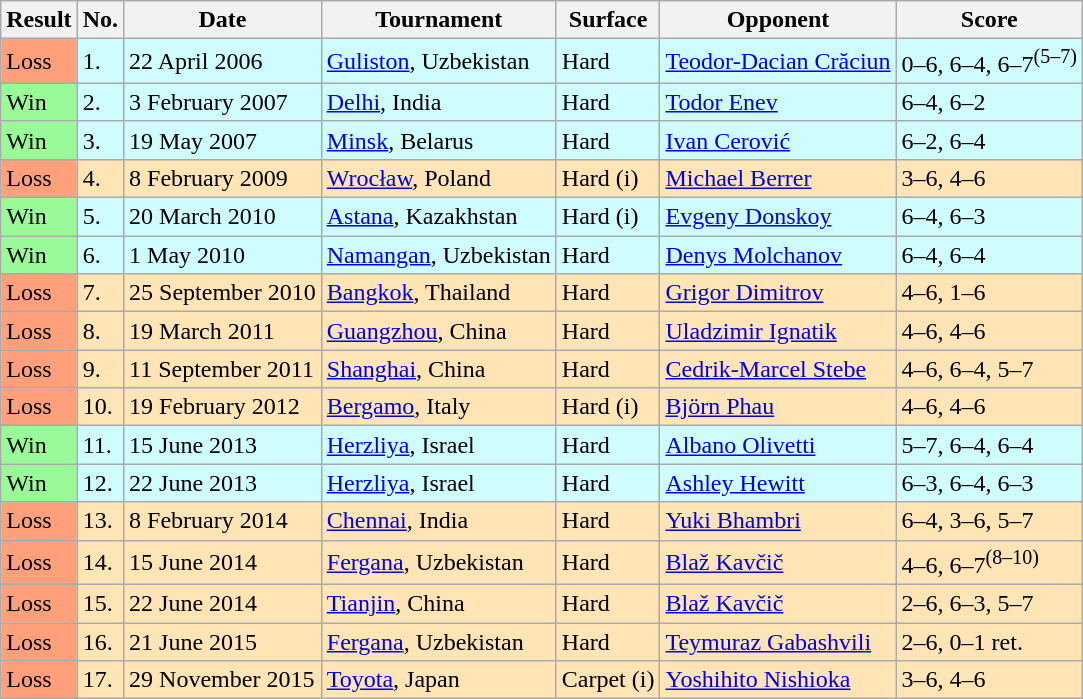<table class="sortable wikitable">
<tr>
<th>Result</th>
<th>No.</th>
<th>Date</th>
<th>Tournament</th>
<th>Surface</th>
<th>Opponent</th>
<th class="unsortable">Score</th>
</tr>
<tr bgcolor=CFFCFF>
<td style="background:#ffa07a;">Loss</td>
<td>1.</td>
<td>22 April 2006</td>
<td><a href='#'>Guliston</a>, Uzbekistan</td>
<td>Hard</td>
<td> <a href='#'>Teodor-Dacian Crăciun</a></td>
<td>0–6, 6–4, 6–7<sup>(5–7)</sup></td>
</tr>
<tr bgcolor=CFFCFF>
<td style="background:#98fb98;">Win</td>
<td>2.</td>
<td>3 February 2007</td>
<td><a href='#'>Delhi</a>, India</td>
<td>Hard</td>
<td> <a href='#'>Todor Enev</a></td>
<td>6–4, 6–2</td>
</tr>
<tr bgcolor=CFFCFF>
<td style="background:#98fb98;">Win</td>
<td>3.</td>
<td>19 May 2007</td>
<td><a href='#'>Minsk</a>, Belarus</td>
<td>Hard</td>
<td> <a href='#'>Ivan Cerović</a></td>
<td>6–2, 6–4</td>
</tr>
<tr bgcolor=moccasin>
<td style="background:#ffa07a;">Loss</td>
<td>4.</td>
<td>8 February 2009</td>
<td><a href='#'>Wrocław</a>, Poland</td>
<td>Hard (i)</td>
<td> <a href='#'>Michael Berrer</a></td>
<td>3–6, 4–6</td>
</tr>
<tr bgcolor=CFFCFF>
<td style="background:#98fb98;">Win</td>
<td>5.</td>
<td>20 March 2010</td>
<td><a href='#'>Astana</a>, Kazakhstan</td>
<td>Hard (i)</td>
<td> <a href='#'>Evgeny Donskoy</a></td>
<td>6–4, 6–3</td>
</tr>
<tr bgcolor=CFFCFF>
<td style="background:#98fb98;">Win</td>
<td>6.</td>
<td>1 May 2010</td>
<td><a href='#'>Namangan</a>, Uzbekistan</td>
<td>Hard</td>
<td> <a href='#'>Denys Molchanov</a></td>
<td>6–4, 6–4</td>
</tr>
<tr bgcolor=moccasin>
<td style="background:#ffa07a;">Loss</td>
<td>7.</td>
<td>25 September 2010</td>
<td><a href='#'>Bangkok</a>, Thailand</td>
<td>Hard</td>
<td> <a href='#'>Grigor Dimitrov</a></td>
<td>4–6, 1–6</td>
</tr>
<tr bgcolor=moccasin>
<td style="background:#ffa07a;">Loss</td>
<td>8.</td>
<td>19 March 2011</td>
<td><a href='#'>Guangzhou</a>, China</td>
<td>Hard</td>
<td> <a href='#'>Uladzimir Ignatik</a></td>
<td>4–6, 4–6</td>
</tr>
<tr bgcolor=moccasin>
<td style="background:#ffa07a;">Loss</td>
<td>9.</td>
<td>11 September 2011</td>
<td><a href='#'>Shanghai</a>, China</td>
<td>Hard</td>
<td> <a href='#'>Cedrik-Marcel Stebe</a></td>
<td>4–6, 6–4, 5–7</td>
</tr>
<tr bgcolor=moccasin>
<td style="background:#ffa07a;">Loss</td>
<td>10.</td>
<td>19 February 2012</td>
<td><a href='#'>Bergamo</a>, Italy</td>
<td>Hard (i)</td>
<td> <a href='#'>Björn Phau</a></td>
<td>4–6, 4–6</td>
</tr>
<tr bgcolor=CFFCFF>
<td style="background:#98fb98;">Win</td>
<td>11.</td>
<td>15 June 2013</td>
<td><a href='#'>Herzliya</a>, Israel</td>
<td>Hard</td>
<td> <a href='#'>Albano Olivetti</a></td>
<td>5–7, 6–4, 6–4</td>
</tr>
<tr bgcolor=CFFCFF>
<td style="background:#98fb98;">Win</td>
<td>12.</td>
<td>22 June 2013</td>
<td><a href='#'>Herzliya</a>, Israel</td>
<td>Hard</td>
<td> <a href='#'>Ashley Hewitt</a></td>
<td>6–3, 6–4, 6–3</td>
</tr>
<tr bgcolor=moccasin>
<td style="background:#ffa07a;">Loss</td>
<td>13.</td>
<td>8 February 2014</td>
<td><a href='#'>Chennai</a>, India</td>
<td>Hard</td>
<td> <a href='#'>Yuki Bhambri</a></td>
<td>6–4, 3–6, 5–7</td>
</tr>
<tr bgcolor=moccasin>
<td style="background:#ffa07a;">Loss</td>
<td>14.</td>
<td>15 June 2014</td>
<td><a href='#'>Fergana</a>, Uzbekistan</td>
<td>Hard</td>
<td> <a href='#'>Blaž Kavčič</a></td>
<td>4–6, 6–7<sup>(8–10)</sup></td>
</tr>
<tr bgcolor=moccasin>
<td style="background:#ffa07a;">Loss</td>
<td>15.</td>
<td>22 June 2014</td>
<td><a href='#'>Tianjin</a>, China</td>
<td>Hard</td>
<td> <a href='#'>Blaž Kavčič</a></td>
<td>2–6, 6–3, 5–7</td>
</tr>
<tr bgcolor=moccasin>
<td style="background:#ffa07a;">Loss</td>
<td>16.</td>
<td>21 June 2015</td>
<td><a href='#'>Fergana</a>, Uzbekistan</td>
<td>Hard</td>
<td> <a href='#'>Teymuraz Gabashvili</a></td>
<td>2–6, 0–1 ret.</td>
</tr>
<tr bgcolor=moccasin>
<td style="background:#ffa07a;">Loss</td>
<td>17.</td>
<td>29 November 2015</td>
<td><a href='#'>Toyota</a>, Japan</td>
<td>Carpet (i)</td>
<td> <a href='#'>Yoshihito Nishioka</a></td>
<td>3–6, 4–6</td>
</tr>
</table>
